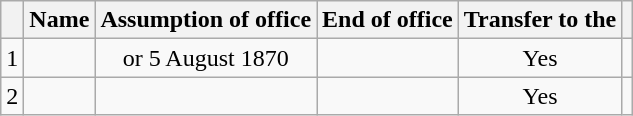<table class="wikitable sortable" style="text-align: center;">
<tr>
<th></th>
<th>Name</th>
<th>Assumption of office</th>
<th>End of office</th>
<th>Transfer to the<br></th>
<th></th>
</tr>
<tr>
<td>1</td>
<td data-sort-value="Drechsler, August"><br></td>
<td> or 5 August 1870</td>
<td></td>
<td>Yes<br></td>
<td></td>
</tr>
<tr>
<td>2</td>
<td data-sort-value="Hocheder, Karl"><br></td>
<td></td>
<td></td>
<td>Yes<br></td>
<td></td>
</tr>
</table>
